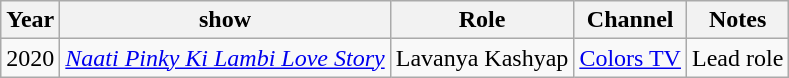<table Class="wikitable sortable">
<tr>
<th>Year</th>
<th>show</th>
<th>Role</th>
<th>Channel</th>
<th>Notes</th>
</tr>
<tr>
<td>2020</td>
<td><em><a href='#'>Naati Pinky Ki Lambi Love Story</a></em></td>
<td>Lavanya Kashyap</td>
<td><a href='#'>Colors TV</a></td>
<td>Lead role</td>
</tr>
</table>
